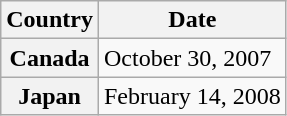<table class="wikitable plainrowheaders">
<tr>
<th>Country</th>
<th>Date</th>
</tr>
<tr>
<th scope="row">Canada</th>
<td>October 30, 2007</td>
</tr>
<tr>
<th scope="row">Japan</th>
<td>February 14, 2008</td>
</tr>
</table>
